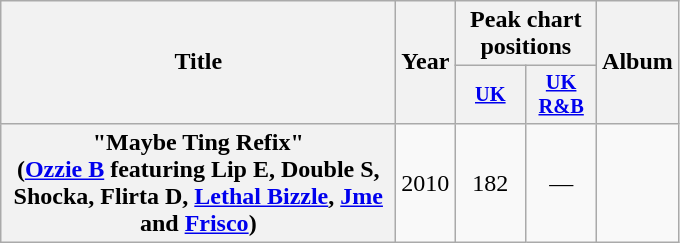<table class="wikitable plainrowheaders" style="text-align:center;">
<tr>
<th scope="col" rowspan="2" style="width:16em;">Title</th>
<th scope="col" rowspan="2" style="width:1em;">Year</th>
<th scope="col" colspan="2">Peak chart positions</th>
<th scope="col" rowspan="2">Album</th>
</tr>
<tr>
<th scope="col" style="width:3em;font-size:85%;"><a href='#'>UK</a></th>
<th scope="col" style="width:3em;font-size:85%;"><a href='#'>UK<br>R&B</a></th>
</tr>
<tr>
<th scope="row">"Maybe Ting Refix" <br><span> (<a href='#'>Ozzie B</a> featuring Lip E, Double S, Shocka, Flirta D, <a href='#'>Lethal Bizzle</a>, <a href='#'>Jme</a> and <a href='#'>Frisco</a>) </span></th>
<td>2010</td>
<td>182</td>
<td>—</td>
<td></td>
</tr>
</table>
